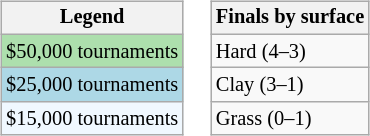<table>
<tr valign=top>
<td><br><table class=wikitable style="font-size:85%">
<tr>
<th>Legend</th>
</tr>
<tr style="background:#addfad;">
<td>$50,000 tournaments</td>
</tr>
<tr style="background:lightblue;">
<td>$25,000 tournaments</td>
</tr>
<tr style="background:#f0f8ff;">
<td>$15,000 tournaments</td>
</tr>
</table>
</td>
<td><br><table class=wikitable style="font-size:85%">
<tr>
<th>Finals by surface</th>
</tr>
<tr>
<td>Hard (4–3)</td>
</tr>
<tr>
<td>Clay (3–1)</td>
</tr>
<tr>
<td>Grass (0–1)</td>
</tr>
</table>
</td>
</tr>
</table>
